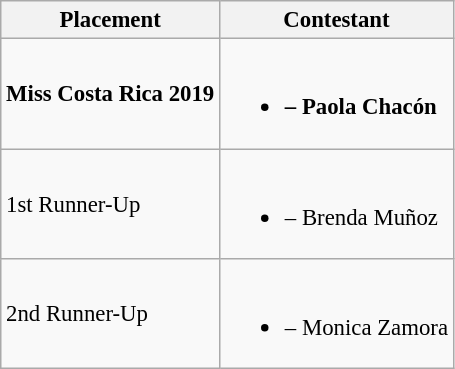<table class="wikitable sortable" style="font-size: 95%;">
<tr>
<th>Placement</th>
<th>Contestant</th>
</tr>
<tr>
<td><strong>Miss Costa Rica 2019</strong></td>
<td><br><ul><li><strong> – Paola Chacón</strong></li></ul></td>
</tr>
<tr>
<td>1st Runner-Up</td>
<td><br><ul><li> –  Brenda Muñoz</li></ul></td>
</tr>
<tr>
<td>2nd Runner-Up</td>
<td><br><ul><li> – Monica Zamora</li></ul></td>
</tr>
</table>
